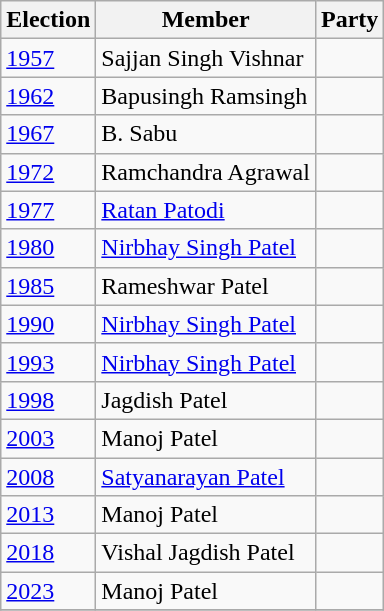<table class="wikitable sortable">
<tr>
<th>Election</th>
<th>Member</th>
<th colspan="2">Party</th>
</tr>
<tr>
<td><a href='#'>1957</a></td>
<td>Sajjan Singh Vishnar</td>
<td></td>
</tr>
<tr>
<td><a href='#'>1962</a></td>
<td>Bapusingh Ramsingh</td>
<td></td>
</tr>
<tr>
<td><a href='#'>1967</a></td>
<td>B. Sabu</td>
<td></td>
</tr>
<tr>
<td><a href='#'>1972</a></td>
<td>Ramchandra Agrawal</td>
</tr>
<tr>
<td><a href='#'>1977</a></td>
<td><a href='#'>Ratan Patodi</a></td>
<td></td>
</tr>
<tr>
<td><a href='#'>1980</a></td>
<td><a href='#'>Nirbhay Singh Patel</a></td>
<td></td>
</tr>
<tr>
<td><a href='#'>1985</a></td>
<td>Rameshwar Patel</td>
<td></td>
</tr>
<tr>
<td><a href='#'>1990</a></td>
<td><a href='#'>Nirbhay Singh Patel</a></td>
<td></td>
</tr>
<tr>
<td><a href='#'>1993</a></td>
<td><a href='#'>Nirbhay Singh Patel</a></td>
</tr>
<tr>
<td><a href='#'>1998</a></td>
<td>Jagdish Patel</td>
<td></td>
</tr>
<tr>
<td><a href='#'>2003</a></td>
<td>Manoj Patel</td>
<td></td>
</tr>
<tr>
<td><a href='#'>2008</a></td>
<td><a href='#'>Satyanarayan Patel</a></td>
<td></td>
</tr>
<tr>
<td><a href='#'>2013</a></td>
<td>Manoj Patel</td>
<td></td>
</tr>
<tr>
<td><a href='#'>2018</a></td>
<td>Vishal Jagdish Patel</td>
<td></td>
</tr>
<tr>
<td><a href='#'>2023</a></td>
<td>Manoj Patel</td>
<td></td>
</tr>
<tr>
</tr>
</table>
